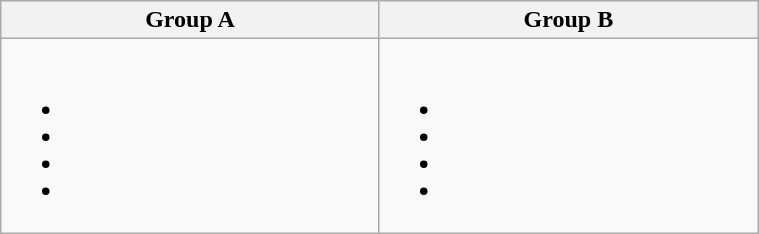<table class="wikitable" width="40%">
<tr>
<th width=20%>Group A</th>
<th width=20%>Group B</th>
</tr>
<tr>
<td><br><ul><li></li><li></li><li></li><li></li></ul></td>
<td><br><ul><li></li><li></li><li></li><li></li></ul></td>
</tr>
</table>
